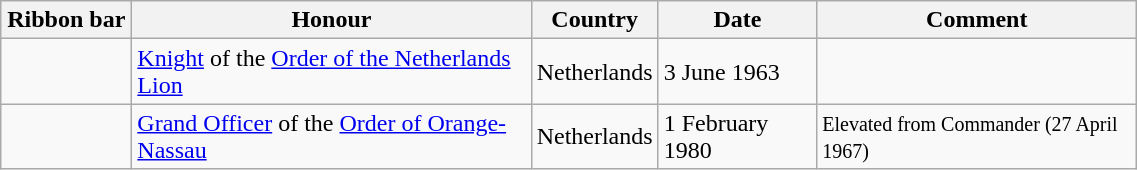<table class="wikitable" style="width:60%;">
<tr>
<th style="width:80px;">Ribbon bar</th>
<th>Honour</th>
<th>Country</th>
<th>Date</th>
<th>Comment</th>
</tr>
<tr>
<td></td>
<td><a href='#'>Knight</a> of the <a href='#'>Order of the Netherlands Lion</a></td>
<td>Netherlands</td>
<td>3 June 1963</td>
<td></td>
</tr>
<tr>
<td></td>
<td><a href='#'>Grand Officer</a> of the <a href='#'>Order of Orange-Nassau</a></td>
<td>Netherlands</td>
<td>1 February 1980</td>
<td><small>Elevated from Commander (27 April 1967)</small></td>
</tr>
</table>
